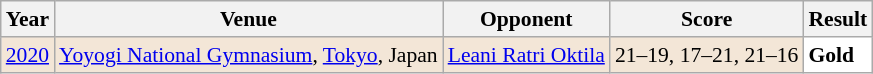<table class="sortable wikitable" style="font-size: 90%;">
<tr>
<th>Year</th>
<th>Venue</th>
<th>Opponent</th>
<th>Score</th>
<th>Result</th>
</tr>
<tr style="background:#F3E6D7">
<td align="center"><a href='#'>2020</a></td>
<td align="left"><a href='#'>Yoyogi National Gymnasium</a>, <a href='#'>Tokyo</a>, Japan</td>
<td align="left"> <a href='#'>Leani Ratri Oktila</a></td>
<td align="left">21–19, 17–21, 21–16</td>
<td style="text-align:left; background:white"> <strong>Gold</strong></td>
</tr>
</table>
